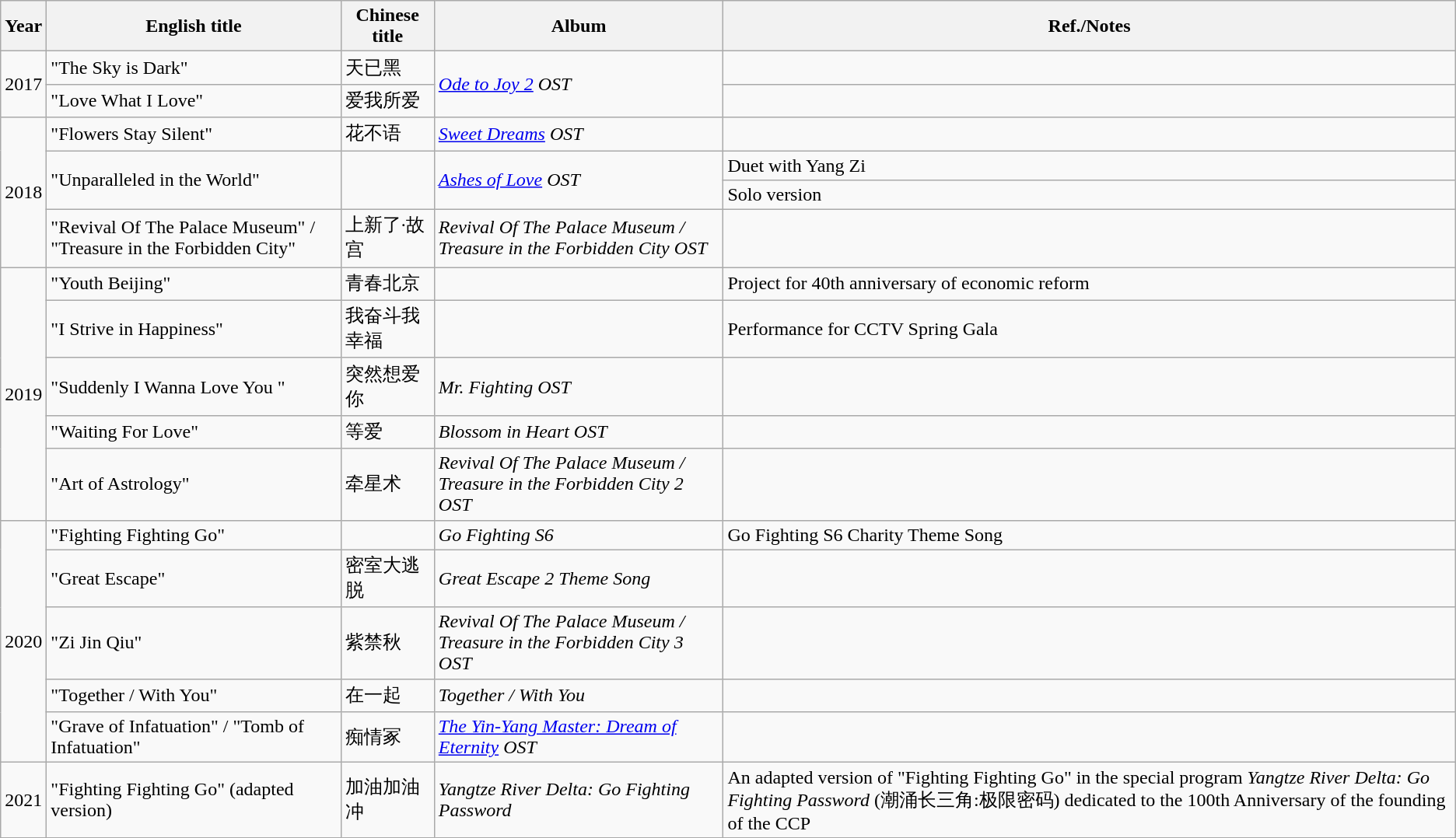<table class="wikitable sortable">
<tr>
<th>Year</th>
<th>English title</th>
<th>Chinese title</th>
<th>Album</th>
<th>Ref./Notes</th>
</tr>
<tr>
<td rowspan=2>2017</td>
<td>"The Sky is Dark"</td>
<td>天已黑</td>
<td rowspan=2><em><a href='#'>Ode to Joy 2</a> OST</em></td>
<td></td>
</tr>
<tr>
<td>"Love What I Love"</td>
<td>爱我所爱</td>
<td></td>
</tr>
<tr>
<td rowspan=4>2018</td>
<td>"Flowers Stay Silent"</td>
<td>花不语</td>
<td><em><a href='#'>Sweet Dreams</a> OST</em></td>
<td></td>
</tr>
<tr>
<td rowspan=2>"Unparalleled in the World"</td>
<td rowspan=2></td>
<td rowspan=2><em><a href='#'>Ashes of Love</a> OST</em></td>
<td> Duet with Yang Zi</td>
</tr>
<tr>
<td>Solo version</td>
</tr>
<tr>
<td>"Revival Of The Palace Museum" / "Treasure in the Forbidden City"</td>
<td>上新了·故宫</td>
<td><em>Revival Of The Palace Museum / Treasure in the Forbidden City OST</em></td>
<td></td>
</tr>
<tr>
<td rowspan=5>2019</td>
<td>"Youth Beijing"</td>
<td>青春北京</td>
<td></td>
<td> Project for 40th anniversary of economic reform</td>
</tr>
<tr>
<td>"I Strive in Happiness"</td>
<td>我奋斗我幸福</td>
<td></td>
<td>Performance for CCTV Spring Gala</td>
</tr>
<tr>
<td>"Suddenly I Wanna Love You "</td>
<td>突然想爱你</td>
<td><em>Mr. Fighting OST</em></td>
<td></td>
</tr>
<tr>
<td>"Waiting For Love"</td>
<td>等爱</td>
<td><em>Blossom in Heart OST</em></td>
<td></td>
</tr>
<tr>
<td>"Art of Astrology"</td>
<td>牵星术</td>
<td><em>Revival Of The Palace Museum / Treasure in the Forbidden City 2 OST</em></td>
<td></td>
</tr>
<tr>
<td rowspan=5>2020</td>
<td>"Fighting Fighting Go"</td>
<td></td>
<td><em>Go Fighting S6</em></td>
<td>Go Fighting S6 Charity Theme Song</td>
</tr>
<tr>
<td>"Great Escape"</td>
<td>密室大逃脱</td>
<td><em>Great Escape 2 Theme Song</em></td>
<td></td>
</tr>
<tr>
<td>"Zi Jin Qiu"</td>
<td>紫禁秋</td>
<td><em>Revival Of The Palace Museum / Treasure in the Forbidden City 3 OST</em></td>
<td></td>
</tr>
<tr>
<td>"Together / With You"</td>
<td>在一起</td>
<td><em>Together / With You</em></td>
<td></td>
</tr>
<tr>
<td>"Grave of Infatuation" / "Tomb of Infatuation"</td>
<td>痴情冢</td>
<td><em><a href='#'>The Yin-Yang Master: Dream of Eternity</a> OST</em></td>
<td></td>
</tr>
<tr>
<td rowspan=1>2021</td>
<td>"Fighting Fighting Go" (adapted version)</td>
<td>加油加油冲</td>
<td><em>Yangtze River Delta: Go Fighting Password</em></td>
<td>An adapted version of "Fighting Fighting Go" in the special program <em>Yangtze River Delta: Go Fighting Password</em> (潮涌长三角:极限密码) dedicated to the 100th Anniversary of the founding of the CCP</td>
</tr>
</table>
